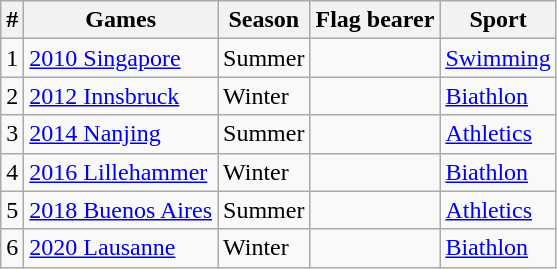<table class="wikitable sortable">
<tr>
<th>#</th>
<th>Games</th>
<th>Season</th>
<th>Flag bearer</th>
<th>Sport</th>
</tr>
<tr>
<td>1</td>
<td><a href='#'>2010 Singapore</a></td>
<td>Summer</td>
<td></td>
<td><a href='#'>Swimming</a></td>
</tr>
<tr>
<td>2</td>
<td><a href='#'>2012 Innsbruck</a></td>
<td>Winter</td>
<td></td>
<td><a href='#'>Biathlon</a></td>
</tr>
<tr>
<td>3</td>
<td><a href='#'>2014 Nanjing</a></td>
<td>Summer</td>
<td></td>
<td><a href='#'>Athletics</a></td>
</tr>
<tr>
<td>4</td>
<td><a href='#'>2016 Lillehammer</a></td>
<td>Winter</td>
<td></td>
<td><a href='#'>Biathlon</a></td>
</tr>
<tr>
<td>5</td>
<td><a href='#'>2018 Buenos Aires</a></td>
<td>Summer</td>
<td></td>
<td><a href='#'>Athletics</a></td>
</tr>
<tr>
<td>6</td>
<td><a href='#'>2020 Lausanne</a></td>
<td>Winter</td>
<td></td>
<td><a href='#'>Biathlon</a></td>
</tr>
</table>
